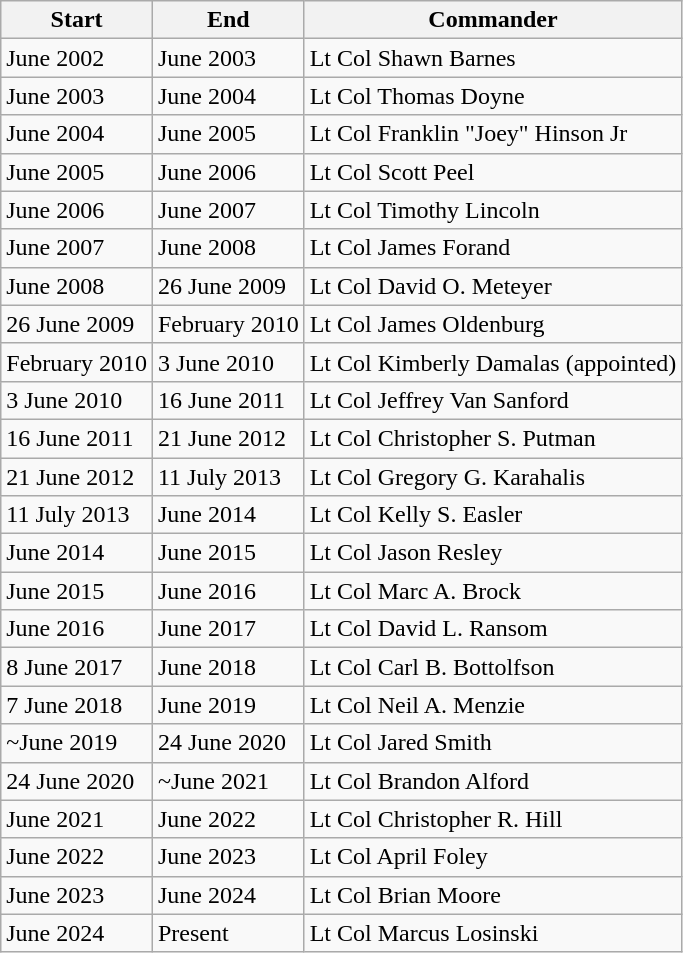<table class="wikitable sortable">
<tr>
<th>Start</th>
<th>End</th>
<th>Commander</th>
</tr>
<tr>
<td>June 2002</td>
<td>June 2003</td>
<td>Lt Col Shawn Barnes</td>
</tr>
<tr>
<td>June 2003</td>
<td>June 2004</td>
<td>Lt Col Thomas Doyne</td>
</tr>
<tr>
<td>June 2004</td>
<td>June 2005</td>
<td>Lt Col Franklin "Joey" Hinson Jr</td>
</tr>
<tr>
<td>June 2005</td>
<td>June 2006</td>
<td>Lt Col Scott Peel</td>
</tr>
<tr>
<td>June 2006</td>
<td>June 2007</td>
<td>Lt Col Timothy Lincoln</td>
</tr>
<tr>
<td>June 2007</td>
<td>June 2008</td>
<td>Lt Col James Forand</td>
</tr>
<tr>
<td>June 2008</td>
<td>26 June 2009</td>
<td>Lt Col David O. Meteyer</td>
</tr>
<tr>
<td>26 June 2009</td>
<td>February 2010</td>
<td>Lt Col James Oldenburg</td>
</tr>
<tr>
<td>February 2010</td>
<td>3 June 2010</td>
<td>Lt Col Kimberly Damalas (appointed)</td>
</tr>
<tr>
<td>3 June 2010</td>
<td>16 June 2011</td>
<td>Lt Col Jeffrey Van Sanford</td>
</tr>
<tr>
<td>16 June 2011</td>
<td>21 June 2012</td>
<td>Lt Col Christopher S. Putman</td>
</tr>
<tr>
<td>21 June 2012</td>
<td>11 July 2013</td>
<td>Lt Col Gregory G. Karahalis</td>
</tr>
<tr>
<td>11 July 2013</td>
<td>June 2014</td>
<td>Lt Col Kelly S. Easler</td>
</tr>
<tr>
<td>June 2014</td>
<td>June 2015</td>
<td>Lt Col Jason Resley</td>
</tr>
<tr>
<td>June 2015</td>
<td>June 2016</td>
<td>Lt Col Marc A. Brock</td>
</tr>
<tr>
<td>June 2016</td>
<td>June 2017</td>
<td>Lt Col David L. Ransom</td>
</tr>
<tr>
<td>8 June 2017</td>
<td>June 2018</td>
<td>Lt Col Carl B. Bottolfson</td>
</tr>
<tr>
<td>7 June 2018</td>
<td>June 2019</td>
<td>Lt Col Neil A. Menzie</td>
</tr>
<tr>
<td>~June 2019</td>
<td>24 June 2020</td>
<td>Lt Col Jared Smith</td>
</tr>
<tr>
<td>24 June 2020</td>
<td>~June 2021</td>
<td>Lt Col Brandon Alford</td>
</tr>
<tr>
<td>June 2021</td>
<td>June 2022</td>
<td>Lt Col Christopher R. Hill</td>
</tr>
<tr>
<td>June 2022</td>
<td>June 2023</td>
<td>Lt Col April Foley</td>
</tr>
<tr>
<td>June 2023</td>
<td>June 2024</td>
<td>Lt Col Brian Moore</td>
</tr>
<tr>
<td>June 2024</td>
<td>Present</td>
<td>Lt Col Marcus Losinski</td>
</tr>
</table>
